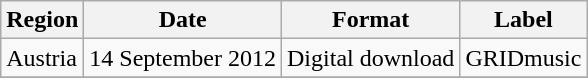<table class=wikitable>
<tr>
<th>Region</th>
<th>Date</th>
<th>Format</th>
<th>Label</th>
</tr>
<tr>
<td>Austria</td>
<td>14 September 2012</td>
<td>Digital download</td>
<td>GRIDmusic</td>
</tr>
<tr>
</tr>
</table>
